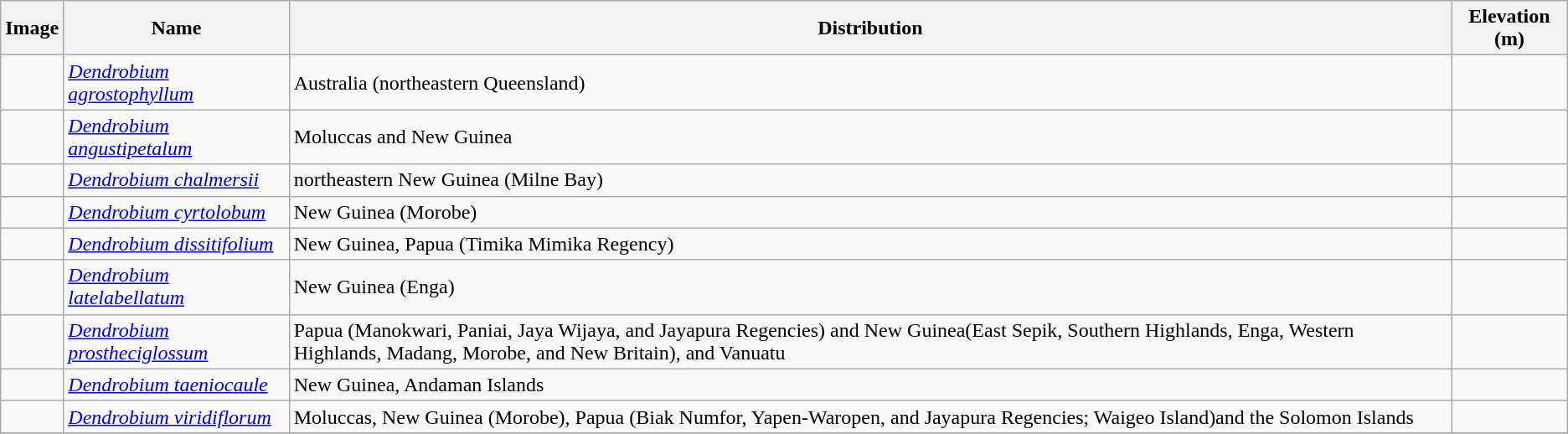<table class="wikitable collapsible">
<tr>
<th>Image</th>
<th>Name</th>
<th>Distribution</th>
<th>Elevation (m)</th>
</tr>
<tr>
<td></td>
<td><em><a href='#'>Dendrobium agrostophyllum</a></em> </td>
<td>Australia (northeastern Queensland)</td>
<td></td>
</tr>
<tr>
<td></td>
<td><em><a href='#'>Dendrobium angustipetalum</a></em> </td>
<td>Moluccas and New Guinea</td>
<td></td>
</tr>
<tr>
<td></td>
<td><em><a href='#'>Dendrobium chalmersii</a></em> </td>
<td>northeastern New Guinea (Milne Bay)</td>
<td></td>
</tr>
<tr>
<td></td>
<td><em><a href='#'>Dendrobium cyrtolobum</a></em> </td>
<td>New Guinea (Morobe)</td>
<td></td>
</tr>
<tr>
<td></td>
<td><em><a href='#'>Dendrobium dissitifolium</a></em> </td>
<td>New Guinea, Papua (Timika Mimika Regency)</td>
<td></td>
</tr>
<tr>
<td></td>
<td><em><a href='#'>Dendrobium latelabellatum</a></em> </td>
<td>New Guinea (Enga)</td>
<td></td>
</tr>
<tr>
<td></td>
<td><em><a href='#'>Dendrobium prostheciglossum</a></em> </td>
<td>Papua (Manokwari, Paniai, Jaya Wijaya, and Jayapura Regencies) and New Guinea(East Sepik, Southern Highlands, Enga, Western Highlands, Madang, Morobe, and New Britain), and Vanuatu</td>
<td></td>
</tr>
<tr>
<td></td>
<td><em><a href='#'>Dendrobium taeniocaule</a></em> </td>
<td>New Guinea,  Andaman Islands</td>
<td></td>
</tr>
<tr>
<td></td>
<td><em><a href='#'>Dendrobium viridiflorum</a></em> </td>
<td>Moluccas, New Guinea (Morobe), Papua (Biak Numfor, Yapen-Waropen, and Jayapura Regencies; Waigeo Island)and the Solomon Islands</td>
<td></td>
</tr>
<tr>
</tr>
</table>
